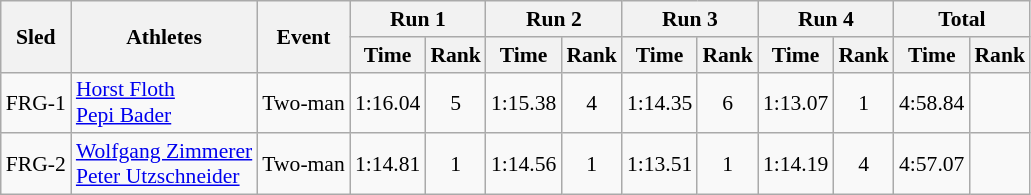<table class="wikitable" border="1" style="font-size:90%">
<tr>
<th rowspan="2">Sled</th>
<th rowspan="2">Athletes</th>
<th rowspan="2">Event</th>
<th colspan="2">Run 1</th>
<th colspan="2">Run 2</th>
<th colspan="2">Run 3</th>
<th colspan="2">Run 4</th>
<th colspan="2">Total</th>
</tr>
<tr>
<th>Time</th>
<th>Rank</th>
<th>Time</th>
<th>Rank</th>
<th>Time</th>
<th>Rank</th>
<th>Time</th>
<th>Rank</th>
<th>Time</th>
<th>Rank</th>
</tr>
<tr>
<td align="center">FRG-1</td>
<td><a href='#'>Horst Floth</a><br><a href='#'>Pepi Bader</a></td>
<td>Two-man</td>
<td align="center">1:16.04</td>
<td align="center">5</td>
<td align="center">1:15.38</td>
<td align="center">4</td>
<td align="center">1:14.35</td>
<td align="center">6</td>
<td align="center">1:13.07</td>
<td align="center">1</td>
<td align="center">4:58.84</td>
<td align="center"></td>
</tr>
<tr>
<td align="center">FRG-2</td>
<td><a href='#'>Wolfgang Zimmerer</a><br><a href='#'>Peter Utzschneider</a></td>
<td>Two-man</td>
<td align="center">1:14.81</td>
<td align="center">1</td>
<td align="center">1:14.56</td>
<td align="center">1</td>
<td align="center">1:13.51</td>
<td align="center">1</td>
<td align="center">1:14.19</td>
<td align="center">4</td>
<td align="center">4:57.07</td>
<td align="center"></td>
</tr>
</table>
